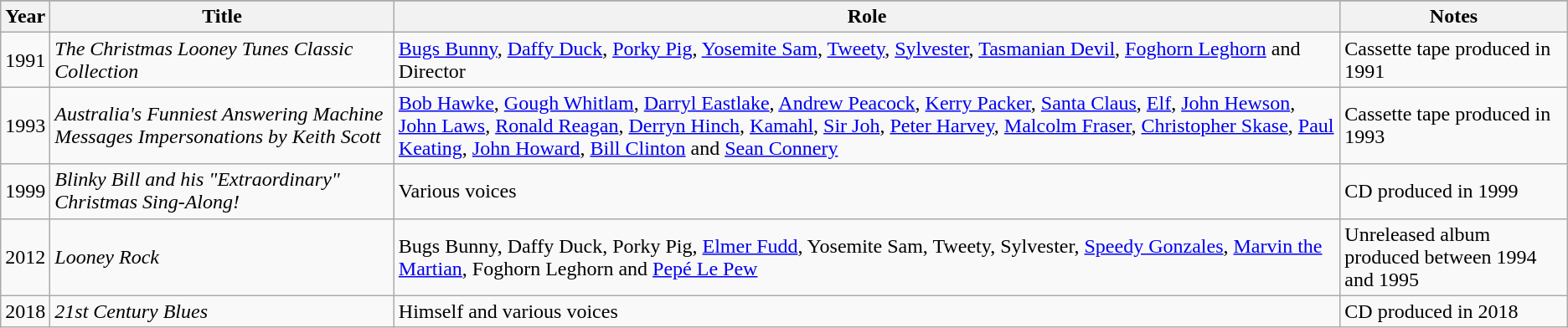<table class="wikitable">
<tr style="background:#b0c4de; text-aligb:center;">
</tr>
<tr>
<th>Year</th>
<th>Title</th>
<th>Role</th>
<th>Notes</th>
</tr>
<tr>
<td>1991</td>
<td><em>The Christmas Looney Tunes Classic Collection</em></td>
<td><a href='#'>Bugs Bunny</a>, <a href='#'>Daffy Duck</a>, <a href='#'>Porky Pig</a>, <a href='#'>Yosemite Sam</a>, <a href='#'>Tweety</a>, <a href='#'>Sylvester</a>, <a href='#'>Tasmanian Devil</a>, <a href='#'>Foghorn Leghorn</a> and Director</td>
<td>Cassette tape produced in 1991</td>
</tr>
<tr>
<td>1993</td>
<td><em>Australia's Funniest Answering Machine Messages Impersonations by Keith Scott</em></td>
<td><a href='#'>Bob Hawke</a>, <a href='#'>Gough Whitlam</a>, <a href='#'>Darryl Eastlake</a>, <a href='#'>Andrew Peacock</a>, <a href='#'>Kerry Packer</a>, <a href='#'>Santa Claus</a>, <a href='#'>Elf</a>, <a href='#'>John Hewson</a>, <a href='#'>John Laws</a>, <a href='#'>Ronald Reagan</a>, <a href='#'>Derryn Hinch</a>, <a href='#'>Kamahl</a>, <a href='#'>Sir Joh</a>, <a href='#'>Peter Harvey</a>, <a href='#'>Malcolm Fraser</a>, <a href='#'>Christopher Skase</a>, <a href='#'>Paul Keating</a>, <a href='#'>John Howard</a>, <a href='#'>Bill Clinton</a> and <a href='#'>Sean Connery</a></td>
<td>Cassette tape produced in 1993</td>
</tr>
<tr>
<td>1999</td>
<td><em>Blinky Bill and his "Extraordinary" Christmas Sing-Along!</em></td>
<td>Various voices</td>
<td>CD produced in 1999</td>
</tr>
<tr>
<td>2012</td>
<td><em>Looney Rock</em></td>
<td>Bugs Bunny, Daffy Duck, Porky Pig, <a href='#'>Elmer Fudd</a>, Yosemite Sam, Tweety, Sylvester, <a href='#'>Speedy Gonzales</a>, <a href='#'>Marvin the Martian</a>, Foghorn Leghorn and <a href='#'>Pepé Le Pew</a></td>
<td>Unreleased album produced between 1994 and 1995</td>
</tr>
<tr>
<td>2018</td>
<td><em>21st Century Blues</em></td>
<td>Himself and various voices</td>
<td>CD produced in 2018</td>
</tr>
</table>
